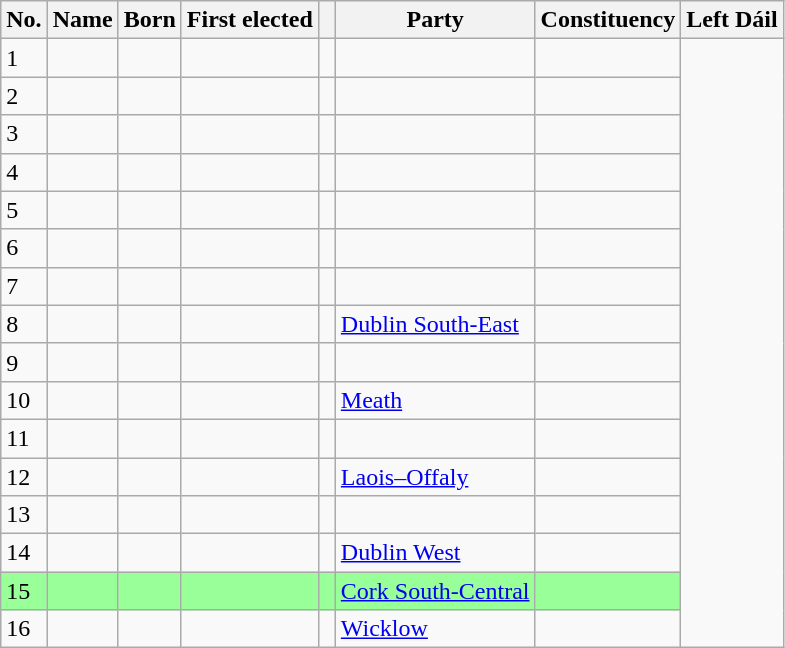<table class="wikitable sortable">
<tr>
<th>No.</th>
<th>Name</th>
<th>Born</th>
<th>First elected</th>
<th class="unsortable">  </th>
<th>Party</th>
<th>Constituency</th>
<th>Left Dáil</th>
</tr>
<tr>
<td>1</td>
<td></td>
<td></td>
<td></td>
<td></td>
<td></td>
<td></td>
</tr>
<tr>
<td>2</td>
<td></td>
<td></td>
<td></td>
<td></td>
<td></td>
<td></td>
</tr>
<tr>
<td>3</td>
<td></td>
<td></td>
<td></td>
<td></td>
<td></td>
<td></td>
</tr>
<tr>
<td>4</td>
<td></td>
<td></td>
<td></td>
<td></td>
<td></td>
<td></td>
</tr>
<tr>
<td>5</td>
<td></td>
<td></td>
<td></td>
<td></td>
<td></td>
<td></td>
</tr>
<tr>
<td>6</td>
<td></td>
<td></td>
<td></td>
<td></td>
<td></td>
<td></td>
</tr>
<tr>
<td>7</td>
<td></td>
<td></td>
<td></td>
<td></td>
<td></td>
<td></td>
</tr>
<tr>
<td>8</td>
<td></td>
<td></td>
<td></td>
<td></td>
<td><a href='#'>Dublin South-East</a></td>
<td></td>
</tr>
<tr>
<td>9</td>
<td></td>
<td></td>
<td></td>
<td></td>
<td></td>
<td></td>
</tr>
<tr>
<td>10</td>
<td></td>
<td></td>
<td></td>
<td></td>
<td><a href='#'>Meath</a></td>
<td></td>
</tr>
<tr>
<td>11</td>
<td></td>
<td></td>
<td></td>
<td></td>
<td></td>
<td></td>
</tr>
<tr>
<td>12</td>
<td></td>
<td></td>
<td></td>
<td></td>
<td><a href='#'>Laois–Offaly</a></td>
<td></td>
</tr>
<tr>
<td>13</td>
<td></td>
<td></td>
<td></td>
<td></td>
<td></td>
<td></td>
</tr>
<tr>
<td>14</td>
<td></td>
<td></td>
<td></td>
<td></td>
<td><a href='#'>Dublin West</a></td>
<td></td>
</tr>
<tr bgcolor="99FF99">
<td>15</td>
<td></td>
<td></td>
<td></td>
<td></td>
<td><a href='#'>Cork South-Central</a></td>
<td></td>
</tr>
<tr>
<td>16</td>
<td></td>
<td></td>
<td></td>
<td></td>
<td><a href='#'>Wicklow</a></td>
<td></td>
</tr>
</table>
